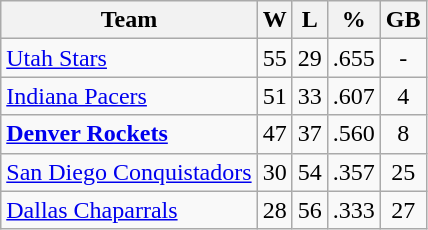<table class="wikitable" style="text-align: center;">
<tr>
<th>Team</th>
<th>W</th>
<th>L</th>
<th>%</th>
<th>GB</th>
</tr>
<tr>
<td align="left"><a href='#'>Utah Stars</a></td>
<td>55</td>
<td>29</td>
<td>.655</td>
<td>-</td>
</tr>
<tr>
<td align="left"><a href='#'>Indiana Pacers</a></td>
<td>51</td>
<td>33</td>
<td>.607</td>
<td>4</td>
</tr>
<tr>
<td align="left"><strong><a href='#'>Denver Rockets</a></strong></td>
<td>47</td>
<td>37</td>
<td>.560</td>
<td>8</td>
</tr>
<tr>
<td align="left"><a href='#'>San Diego Conquistadors</a></td>
<td>30</td>
<td>54</td>
<td>.357</td>
<td>25</td>
</tr>
<tr>
<td align="left"><a href='#'>Dallas Chaparrals</a></td>
<td>28</td>
<td>56</td>
<td>.333</td>
<td>27</td>
</tr>
</table>
